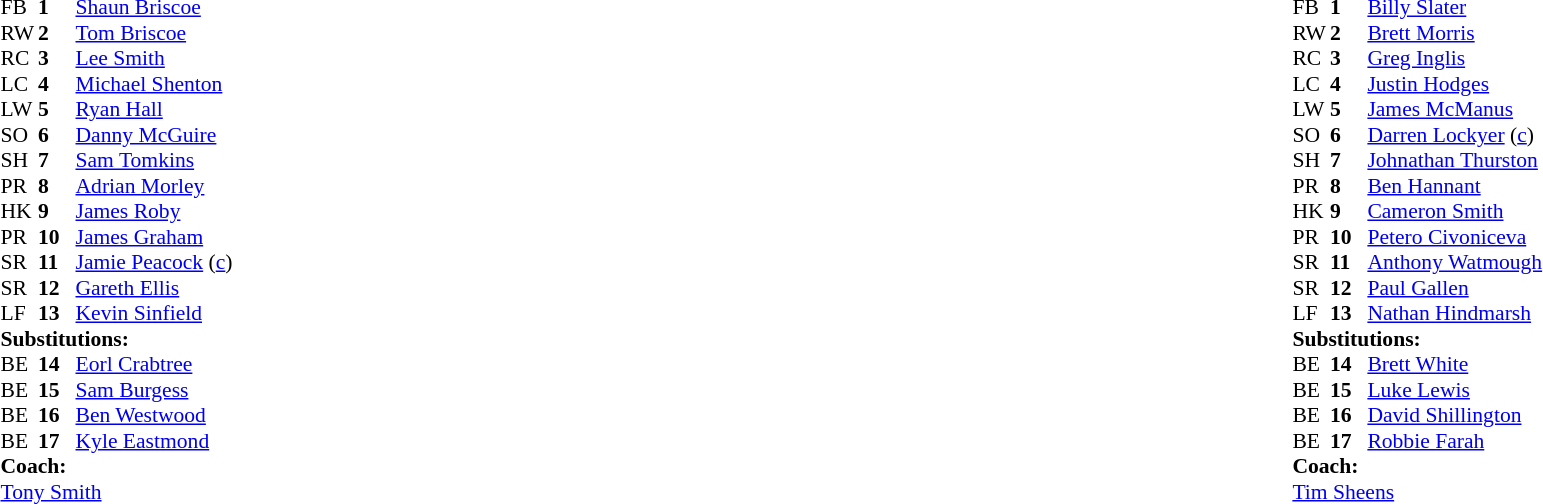<table style="width:100%;">
<tr>
<td style="vertical-align:top; width:50%;"><br><table style="font-size: 90%" cellspacing="0" cellpadding="0">
<tr>
<th width="25"></th>
<th width="25"></th>
</tr>
<tr>
<td>FB</td>
<td><strong>1</strong></td>
<td><a href='#'>Shaun Briscoe</a></td>
</tr>
<tr>
<td>RW</td>
<td><strong>2</strong></td>
<td><a href='#'>Tom Briscoe</a></td>
</tr>
<tr>
<td>RC</td>
<td><strong>3</strong></td>
<td><a href='#'>Lee Smith</a></td>
</tr>
<tr>
<td>LC</td>
<td><strong>4</strong></td>
<td><a href='#'>Michael Shenton</a></td>
</tr>
<tr>
<td>LW</td>
<td><strong>5</strong></td>
<td><a href='#'>Ryan Hall</a></td>
</tr>
<tr>
<td>SO</td>
<td><strong>6</strong></td>
<td><a href='#'>Danny McGuire</a></td>
</tr>
<tr>
<td>SH</td>
<td><strong>7</strong></td>
<td><a href='#'>Sam Tomkins</a></td>
</tr>
<tr>
<td>PR</td>
<td><strong>8</strong></td>
<td><a href='#'>Adrian Morley</a></td>
</tr>
<tr>
<td>HK</td>
<td><strong>9</strong></td>
<td><a href='#'>James Roby</a></td>
</tr>
<tr>
<td>PR</td>
<td><strong>10</strong></td>
<td><a href='#'>James Graham</a></td>
</tr>
<tr>
<td>SR</td>
<td><strong>11</strong></td>
<td><a href='#'>Jamie Peacock</a> (<a href='#'>c</a>)</td>
</tr>
<tr>
<td>SR</td>
<td><strong>12</strong></td>
<td><a href='#'>Gareth Ellis</a></td>
</tr>
<tr>
<td>LF</td>
<td><strong>13</strong></td>
<td><a href='#'>Kevin Sinfield</a></td>
</tr>
<tr>
<td colspan=3><strong>Substitutions:</strong></td>
</tr>
<tr>
<td>BE</td>
<td><strong>14</strong></td>
<td><a href='#'>Eorl Crabtree</a></td>
</tr>
<tr>
<td>BE</td>
<td><strong>15</strong></td>
<td><a href='#'>Sam Burgess</a></td>
</tr>
<tr>
<td>BE</td>
<td><strong>16</strong></td>
<td><a href='#'>Ben Westwood</a></td>
</tr>
<tr>
<td>BE</td>
<td><strong>17</strong></td>
<td><a href='#'>Kyle Eastmond</a></td>
</tr>
<tr>
<td colspan=3><strong>Coach:</strong></td>
</tr>
<tr>
<td colspan="4"> <a href='#'>Tony Smith</a></td>
</tr>
</table>
</td>
<td style="vertical-align:top; width:50%;"><br><table cellspacing="0" cellpadding="0" style="font-size:90%; margin:auto;">
<tr>
<th width="25"></th>
<th width="25"></th>
</tr>
<tr>
<td>FB</td>
<td><strong>1</strong></td>
<td><a href='#'>Billy Slater</a></td>
</tr>
<tr>
<td>RW</td>
<td><strong>2</strong></td>
<td><a href='#'>Brett Morris</a></td>
</tr>
<tr>
<td>RC</td>
<td><strong>3</strong></td>
<td><a href='#'>Greg Inglis</a></td>
</tr>
<tr>
<td>LC</td>
<td><strong>4</strong></td>
<td><a href='#'>Justin Hodges</a></td>
</tr>
<tr>
<td>LW</td>
<td><strong>5</strong></td>
<td><a href='#'>James McManus</a></td>
</tr>
<tr>
<td>SO</td>
<td><strong>6</strong></td>
<td><a href='#'>Darren Lockyer</a> (<a href='#'>c</a>)</td>
</tr>
<tr>
<td>SH</td>
<td><strong>7</strong></td>
<td><a href='#'>Johnathan Thurston</a></td>
</tr>
<tr>
<td>PR</td>
<td><strong>8</strong></td>
<td><a href='#'>Ben Hannant</a></td>
</tr>
<tr>
<td>HK</td>
<td><strong>9</strong></td>
<td><a href='#'>Cameron Smith</a></td>
</tr>
<tr>
<td>PR</td>
<td><strong>10</strong></td>
<td><a href='#'>Petero Civoniceva</a></td>
</tr>
<tr>
<td>SR</td>
<td><strong>11</strong></td>
<td><a href='#'>Anthony Watmough</a></td>
</tr>
<tr>
<td>SR</td>
<td><strong>12</strong></td>
<td><a href='#'>Paul Gallen</a></td>
</tr>
<tr>
<td>LF</td>
<td><strong>13</strong></td>
<td><a href='#'>Nathan Hindmarsh</a></td>
</tr>
<tr>
<td colspan=3><strong>Substitutions:</strong></td>
</tr>
<tr>
<td>BE</td>
<td><strong>14</strong></td>
<td><a href='#'>Brett White</a></td>
</tr>
<tr>
<td>BE</td>
<td><strong>15</strong></td>
<td><a href='#'>Luke Lewis</a></td>
</tr>
<tr>
<td>BE</td>
<td><strong>16</strong></td>
<td><a href='#'>David Shillington</a></td>
</tr>
<tr>
<td>BE</td>
<td><strong>17</strong></td>
<td><a href='#'>Robbie Farah</a></td>
</tr>
<tr>
<td colspan=3><strong>Coach:</strong></td>
</tr>
<tr>
<td colspan="4"> <a href='#'>Tim Sheens</a></td>
</tr>
</table>
</td>
</tr>
</table>
